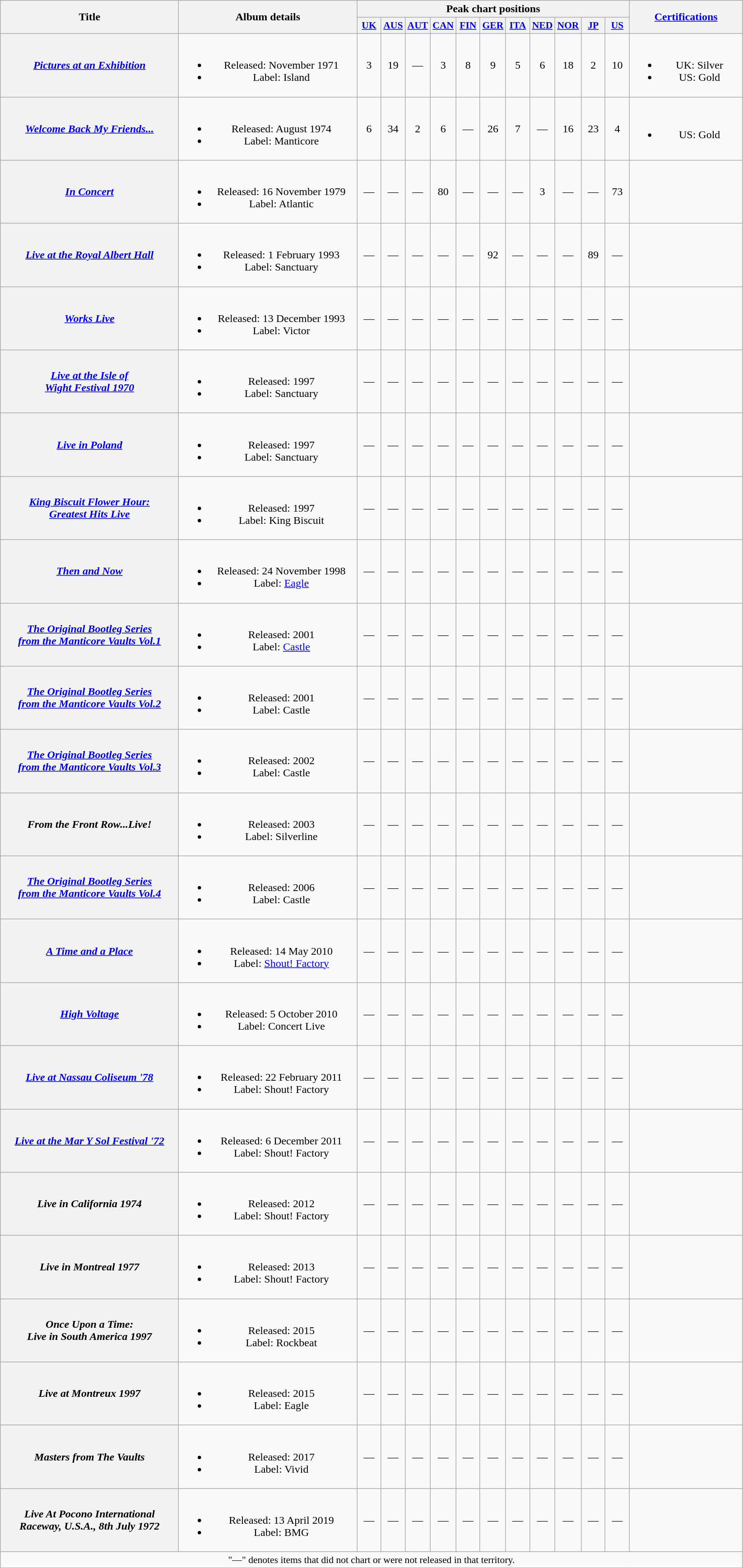<table class="wikitable plainrowheaders" style="text-align:center;">
<tr>
<th scope="col" rowspan="2" style="width:16em;">Title</th>
<th scope="col" rowspan="2" style="width:16em;">Album details</th>
<th colspan="11" scope="col">Peak chart positions</th>
<th rowspan="2" style="width:10em;"><a href='#'>Certifications</a></th>
</tr>
<tr>
<th style="width:2em;font-size:90%;"><a href='#'>UK</a><br></th>
<th style="width:2em;font-size:90%;"><a href='#'>AUS</a><br></th>
<th style="width:2em;font-size:90%;"><a href='#'>AUT</a><br></th>
<th style="width:2em;font-size:90%;"><a href='#'>CAN</a><br></th>
<th style="width:2em;font-size:90%;"><a href='#'>FIN</a><br></th>
<th style="width:2em;font-size:90%;"><a href='#'>GER</a><br></th>
<th style="width:2em;font-size:90%;"><a href='#'>ITA</a><br></th>
<th style="width:2em;font-size:90%;"><a href='#'>NED</a><br></th>
<th style="width:2em;font-size:90%;"><a href='#'>NOR</a><br></th>
<th style="width:2em;font-size:90%;"><a href='#'>JP</a><br></th>
<th style="width:2em;font-size:90%;"><a href='#'>US</a><br></th>
</tr>
<tr>
<th scope="row"><em><a href='#'>Pictures at an Exhibition</a></em></th>
<td><br><ul><li>Released: November 1971</li><li>Label: Island</li></ul></td>
<td>3</td>
<td>19</td>
<td>—</td>
<td>3</td>
<td>8</td>
<td>9</td>
<td>5</td>
<td>6</td>
<td>18</td>
<td>2</td>
<td>10</td>
<td><br><ul><li>UK: Silver</li><li>US: Gold</li></ul></td>
</tr>
<tr>
<th scope="row"><em><a href='#'>Welcome Back My Friends...</a></em></th>
<td><br><ul><li>Released: August 1974</li><li>Label: Manticore</li></ul></td>
<td>6</td>
<td>34</td>
<td>2</td>
<td>6</td>
<td>—</td>
<td>26</td>
<td>7</td>
<td>—</td>
<td>16</td>
<td>23</td>
<td>4</td>
<td><br><ul><li>US: Gold</li></ul></td>
</tr>
<tr>
<th scope="row"><em><a href='#'>In Concert</a></em></th>
<td><br><ul><li>Released: 16 November 1979</li><li>Label: Atlantic</li></ul></td>
<td>—</td>
<td>—</td>
<td>—</td>
<td>80</td>
<td>—</td>
<td>—</td>
<td>—</td>
<td>3</td>
<td>—</td>
<td>—</td>
<td>73</td>
<td></td>
</tr>
<tr>
<th scope="row"><em><a href='#'>Live at the Royal Albert Hall</a></em></th>
<td><br><ul><li>Released: 1 February 1993</li><li>Label: Sanctuary</li></ul></td>
<td>—</td>
<td>—</td>
<td>—</td>
<td>—</td>
<td>—</td>
<td>92</td>
<td>—</td>
<td>—</td>
<td>—</td>
<td>89</td>
<td>—</td>
<td></td>
</tr>
<tr>
<th scope="row"><em><a href='#'>Works Live</a></em></th>
<td><br><ul><li>Released: 13 December 1993</li><li>Label: Victor</li></ul></td>
<td>—</td>
<td>—</td>
<td>—</td>
<td>—</td>
<td>—</td>
<td>—</td>
<td>—</td>
<td>—</td>
<td>—</td>
<td>—</td>
<td>—</td>
<td></td>
</tr>
<tr>
<th scope="row"><em><a href='#'>Live at the Isle of<br>Wight Festival 1970</a></em></th>
<td><br><ul><li>Released: 1997</li><li>Label: Sanctuary</li></ul></td>
<td>—</td>
<td>—</td>
<td>—</td>
<td>—</td>
<td>—</td>
<td>—</td>
<td>—</td>
<td>—</td>
<td>—</td>
<td>—</td>
<td>—</td>
<td></td>
</tr>
<tr>
<th scope="row"><em><a href='#'>Live in Poland</a></em></th>
<td><br><ul><li>Released: 1997</li><li>Label: Sanctuary</li></ul></td>
<td>—</td>
<td>—</td>
<td>—</td>
<td>—</td>
<td>—</td>
<td>—</td>
<td>—</td>
<td>—</td>
<td>—</td>
<td>—</td>
<td>—</td>
<td></td>
</tr>
<tr>
<th scope="row"><em><a href='#'>King Biscuit Flower Hour:<br>Greatest Hits Live</a></em></th>
<td><br><ul><li>Released: 1997</li><li>Label: King Biscuit</li></ul></td>
<td>—</td>
<td>—</td>
<td>—</td>
<td>—</td>
<td>—</td>
<td>—</td>
<td>—</td>
<td>—</td>
<td>—</td>
<td>—</td>
<td>—</td>
<td></td>
</tr>
<tr>
<th scope="row"><em><a href='#'>Then and Now</a></em></th>
<td><br><ul><li>Released: 24 November 1998</li><li>Label: <a href='#'>Eagle</a></li></ul></td>
<td>—</td>
<td>—</td>
<td>—</td>
<td>—</td>
<td>—</td>
<td>—</td>
<td>—</td>
<td>—</td>
<td>—</td>
<td>—</td>
<td>—</td>
<td></td>
</tr>
<tr>
<th scope="row"><em><a href='#'>The Original Bootleg Series<br>from the Manticore Vaults Vol.1</a></em></th>
<td><br><ul><li>Released: 2001</li><li>Label: <a href='#'>Castle</a></li></ul></td>
<td>—</td>
<td>—</td>
<td>—</td>
<td>—</td>
<td>—</td>
<td>—</td>
<td>—</td>
<td>—</td>
<td>—</td>
<td>—</td>
<td>—</td>
<td></td>
</tr>
<tr>
<th scope="row"><em><a href='#'>The Original Bootleg Series<br>from the Manticore Vaults Vol.2</a></em></th>
<td><br><ul><li>Released: 2001</li><li>Label: Castle</li></ul></td>
<td>—</td>
<td>—</td>
<td>—</td>
<td>—</td>
<td>—</td>
<td>—</td>
<td>—</td>
<td>—</td>
<td>—</td>
<td>—</td>
<td>—</td>
<td></td>
</tr>
<tr>
<th scope="row"><em><a href='#'>The Original Bootleg Series<br>from the Manticore Vaults Vol.3</a></em></th>
<td><br><ul><li>Released: 2002</li><li>Label: Castle</li></ul></td>
<td>—</td>
<td>—</td>
<td>—</td>
<td>—</td>
<td>—</td>
<td>—</td>
<td>—</td>
<td>—</td>
<td>—</td>
<td>—</td>
<td>—</td>
<td></td>
</tr>
<tr>
<th scope="row"><em>From the Front Row...Live!</em></th>
<td><br><ul><li>Released: 2003</li><li>Label: Silverline</li></ul></td>
<td>—</td>
<td>—</td>
<td>—</td>
<td>—</td>
<td>—</td>
<td>—</td>
<td>—</td>
<td>—</td>
<td>—</td>
<td>—</td>
<td>—</td>
<td></td>
</tr>
<tr>
<th scope="row"><em><a href='#'>The Original Bootleg Series<br>from the Manticore Vaults Vol.4</a></em></th>
<td><br><ul><li>Released: 2006</li><li>Label: Castle</li></ul></td>
<td>—</td>
<td>—</td>
<td>—</td>
<td>—</td>
<td>—</td>
<td>—</td>
<td>—</td>
<td>—</td>
<td>—</td>
<td>—</td>
<td>—</td>
<td></td>
</tr>
<tr>
<th scope="row"><em><a href='#'>A Time and a Place</a></em></th>
<td><br><ul><li>Released: 14 May 2010</li><li>Label: <a href='#'>Shout! Factory</a></li></ul></td>
<td>—</td>
<td>—</td>
<td>—</td>
<td>—</td>
<td>—</td>
<td>—</td>
<td>—</td>
<td>—</td>
<td>—</td>
<td>—</td>
<td>—</td>
<td></td>
</tr>
<tr>
<th scope="row"><em><a href='#'>High Voltage</a></em></th>
<td><br><ul><li>Released: 5 October 2010</li><li>Label: Concert Live</li></ul></td>
<td>—</td>
<td>—</td>
<td>—</td>
<td>—</td>
<td>—</td>
<td>—</td>
<td>—</td>
<td>—</td>
<td>—</td>
<td>—</td>
<td>—</td>
<td></td>
</tr>
<tr>
<th scope="row"><em><a href='#'>Live at Nassau Coliseum '78</a></em></th>
<td><br><ul><li>Released: 22 February 2011</li><li>Label: Shout! Factory</li></ul></td>
<td>—</td>
<td>—</td>
<td>—</td>
<td>—</td>
<td>—</td>
<td>—</td>
<td>—</td>
<td>—</td>
<td>—</td>
<td>—</td>
<td>—</td>
<td></td>
</tr>
<tr>
<th scope="row"><em><a href='#'>Live at the Mar Y Sol Festival '72</a></em></th>
<td><br><ul><li>Released: 6 December 2011</li><li>Label: Shout! Factory</li></ul></td>
<td>—</td>
<td>—</td>
<td>—</td>
<td>—</td>
<td>—</td>
<td>—</td>
<td>—</td>
<td>—</td>
<td>—</td>
<td>—</td>
<td>—</td>
<td></td>
</tr>
<tr>
<th scope="row"><em>Live in California 1974</em></th>
<td><br><ul><li>Released: 2012</li><li>Label: Shout! Factory</li></ul></td>
<td>—</td>
<td>—</td>
<td>—</td>
<td>—</td>
<td>—</td>
<td>—</td>
<td>—</td>
<td>—</td>
<td>—</td>
<td>—</td>
<td>—</td>
<td></td>
</tr>
<tr>
<th scope="row"><em>Live in Montreal 1977</em></th>
<td><br><ul><li>Released: 2013</li><li>Label: Shout! Factory</li></ul></td>
<td>—</td>
<td>—</td>
<td>—</td>
<td>—</td>
<td>—</td>
<td>—</td>
<td>—</td>
<td>—</td>
<td>—</td>
<td>—</td>
<td>—</td>
<td></td>
</tr>
<tr>
<th scope="row"><em>Once Upon a Time:<br>Live in South America 1997</em></th>
<td><br><ul><li>Released: 2015</li><li>Label: Rockbeat</li></ul></td>
<td>—</td>
<td>—</td>
<td>—</td>
<td>—</td>
<td>—</td>
<td>—</td>
<td>—</td>
<td>—</td>
<td>—</td>
<td>—</td>
<td>—</td>
<td></td>
</tr>
<tr>
<th scope="row"><em>Live at Montreux 1997</em></th>
<td><br><ul><li>Released: 2015</li><li>Label: Eagle</li></ul></td>
<td>—</td>
<td>—</td>
<td>—</td>
<td>—</td>
<td>—</td>
<td>—</td>
<td>—</td>
<td>—</td>
<td>—</td>
<td>—</td>
<td>—</td>
<td></td>
</tr>
<tr>
<th scope="row"><em>Masters from The Vaults</em></th>
<td><br><ul><li>Released: 2017</li><li>Label: Vivid</li></ul></td>
<td>—</td>
<td>—</td>
<td>—</td>
<td>—</td>
<td>—</td>
<td>—</td>
<td>—</td>
<td>—</td>
<td>—</td>
<td>—</td>
<td>—</td>
<td></td>
</tr>
<tr>
<th scope="row"><em>Live At Pocono International Raceway, U.S.A., 8th July 1972</em></th>
<td><br><ul><li>Released: 13 April 2019</li><li>Label: BMG</li></ul></td>
<td>—</td>
<td>—</td>
<td>—</td>
<td>—</td>
<td>—</td>
<td>—</td>
<td>—</td>
<td>—</td>
<td>—</td>
<td>—</td>
<td>—</td>
<td></td>
</tr>
<tr>
<td colspan="14" align="center" style="font-size:90%">"—" denotes items that did not chart or were not released in that territory.</td>
</tr>
</table>
